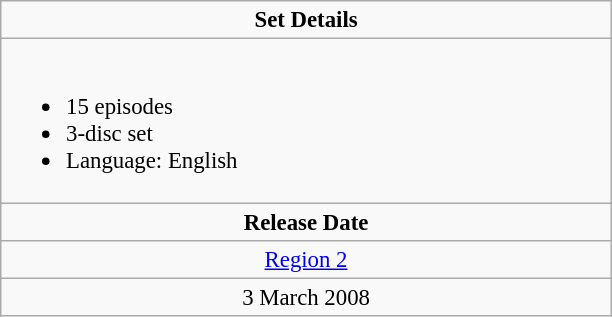<table class="wikitable" style="font-size: 95%;">
<tr valign="top">
<td align="center" width="400" colspan="3"><strong>Set Details</strong></td>
</tr>
<tr valign="top">
<td colspan="3" align="left" width="400"><br><ul><li>15 episodes</li><li>3-disc set</li><li>Language: English</li></ul></td>
</tr>
<tr>
<td colspan="3" align="center"><strong>Release Date</strong></td>
</tr>
<tr>
<td align="center"><a href='#'>Region 2</a></td>
</tr>
<tr>
<td align="center">3 March 2008</td>
</tr>
</table>
